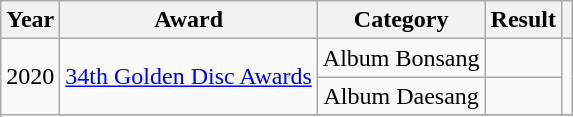<table class="wikitable" style="text-align:center;">
<tr>
<th>Year</th>
<th>Award</th>
<th>Category</th>
<th>Result</th>
<th></th>
</tr>
<tr>
<td rowspan="3">2020</td>
<td rowspan="2"><a href='#'>34th Golden Disc Awards</a></td>
<td>Album Bonsang</td>
<td></td>
<td rowspan="2"></td>
</tr>
<tr>
<td>Album Daesang</td>
<td></td>
</tr>
<tr>
</tr>
</table>
